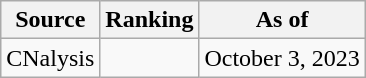<table class="wikitable" style="text-align:center">
<tr>
<th>Source</th>
<th>Ranking</th>
<th>As of</th>
</tr>
<tr>
<td align=left>CNalysis</td>
<td></td>
<td>October 3, 2023</td>
</tr>
</table>
